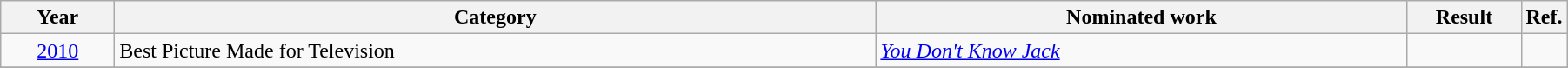<table class=wikitable>
<tr>
<th scope="col" style="width:5em;">Year</th>
<th scope="col" style="width:36em;">Category</th>
<th scope="col" style="width:25em;">Nominated work</th>
<th scope="col" style="width:5em;">Result</th>
<th>Ref.</th>
</tr>
<tr>
<td style="text-align:center;"><a href='#'>2010</a></td>
<td>Best Picture Made for Television</td>
<td><em><a href='#'>You Don't Know Jack</a></em></td>
<td></td>
<td style="text-align:center;"></td>
</tr>
<tr>
</tr>
</table>
